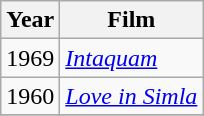<table class="wikitable sortable">
<tr>
<th>Year</th>
<th>Film</th>
</tr>
<tr>
<td>1969</td>
<td><em><a href='#'>Intaquam</a></em></td>
</tr>
<tr>
<td>1960</td>
<td><em><a href='#'>Love in Simla</a></em></td>
</tr>
<tr>
</tr>
</table>
